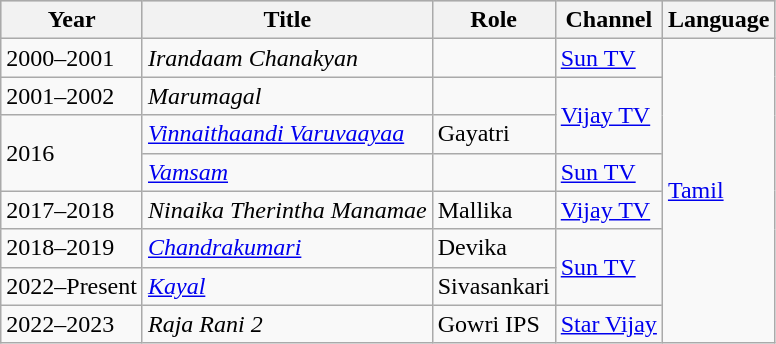<table class="wikitable">
<tr style="background:#ccc; text-align:center;">
<th>Year</th>
<th>Title</th>
<th>Role</th>
<th>Channel</th>
<th>Language</th>
</tr>
<tr>
<td>2000–2001</td>
<td><em>Irandaam Chanakyan</em></td>
<td></td>
<td><a href='#'>Sun TV</a></td>
<td rowspan=8><a href='#'>Tamil</a></td>
</tr>
<tr>
<td>2001–2002</td>
<td><em>Marumagal</em></td>
<td></td>
<td rowspan=2><a href='#'>Vijay TV</a></td>
</tr>
<tr>
<td rowspan=2>2016</td>
<td><em><a href='#'>Vinnaithaandi Varuvaayaa</a></em></td>
<td>Gayatri</td>
</tr>
<tr>
<td><em><a href='#'>Vamsam</a></em></td>
<td></td>
<td><a href='#'>Sun TV</a></td>
</tr>
<tr>
<td>2017–2018</td>
<td><em>Ninaika Therintha Manamae</em></td>
<td>Mallika</td>
<td><a href='#'>Vijay TV</a></td>
</tr>
<tr>
<td>2018–2019</td>
<td><em><a href='#'>Chandrakumari</a></em></td>
<td>Devika</td>
<td rowspan=2><a href='#'>Sun TV</a></td>
</tr>
<tr>
<td>2022–Present</td>
<td><em><a href='#'>Kayal</a></em></td>
<td>Sivasankari</td>
</tr>
<tr>
<td>2022–2023</td>
<td><em>Raja Rani 2</em></td>
<td>Gowri IPS</td>
<td><a href='#'>Star Vijay</a></td>
</tr>
</table>
